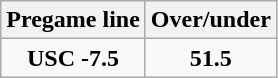<table class="wikitable">
<tr align="center">
<th style=>Pregame line</th>
<th style=>Over/under</th>
</tr>
<tr align="center">
<td><strong>USC -7.5</strong></td>
<td><strong>51.5</strong></td>
</tr>
</table>
